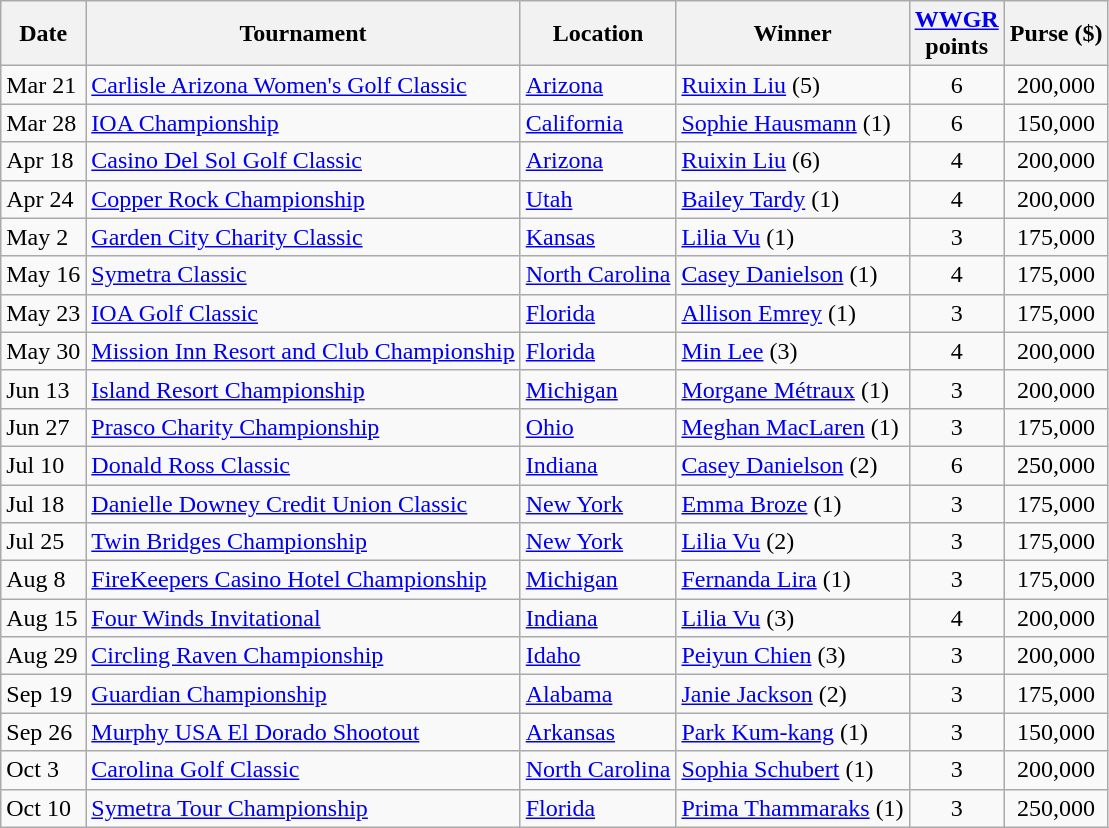<table class="wikitable sortable">
<tr>
<th>Date</th>
<th>Tournament</th>
<th>Location</th>
<th>Winner</th>
<th><a href='#'>WWGR</a><br>points</th>
<th>Purse ($)</th>
</tr>
<tr>
<td>Mar 21</td>
<td><a href='#'>Carlisle Arizona Women's Golf Classic</a></td>
<td><a href='#'>Arizona</a></td>
<td> <a href='#'>Ruixin Liu</a> (5)</td>
<td align=center>6</td>
<td align=center>200,000</td>
</tr>
<tr>
<td>Mar 28</td>
<td><a href='#'>IOA Championship</a></td>
<td><a href='#'>California</a></td>
<td> <a href='#'>Sophie Hausmann</a> (1)</td>
<td align=center>6</td>
<td align=center>150,000</td>
</tr>
<tr>
<td>Apr 18</td>
<td><a href='#'>Casino Del Sol Golf Classic</a></td>
<td><a href='#'>Arizona</a></td>
<td> <a href='#'>Ruixin Liu</a> (6)</td>
<td align=center>4</td>
<td align=center>200,000</td>
</tr>
<tr>
<td>Apr 24</td>
<td><a href='#'>Copper Rock Championship</a></td>
<td><a href='#'>Utah</a></td>
<td> <a href='#'>Bailey Tardy</a> (1)</td>
<td align=center>4</td>
<td align=center>200,000</td>
</tr>
<tr>
<td>May 2</td>
<td><a href='#'>Garden City Charity Classic</a></td>
<td><a href='#'>Kansas</a></td>
<td> <a href='#'>Lilia Vu</a> (1)</td>
<td align=center>3</td>
<td align=center>175,000</td>
</tr>
<tr>
<td>May 16</td>
<td><a href='#'>Symetra Classic</a></td>
<td><a href='#'>North Carolina</a></td>
<td> <a href='#'>Casey Danielson</a> (1)</td>
<td align=center>4</td>
<td align=center>175,000</td>
</tr>
<tr>
<td>May 23</td>
<td><a href='#'>IOA Golf Classic</a></td>
<td><a href='#'>Florida</a></td>
<td> <a href='#'>Allison Emrey</a> (1)</td>
<td align=center>3</td>
<td align=center>175,000</td>
</tr>
<tr>
<td>May 30</td>
<td><a href='#'>Mission Inn Resort and Club Championship</a></td>
<td><a href='#'>Florida</a></td>
<td> <a href='#'>Min Lee</a> (3)</td>
<td align=center>4</td>
<td align=center>200,000</td>
</tr>
<tr>
<td>Jun 13</td>
<td><a href='#'>Island Resort Championship</a></td>
<td><a href='#'>Michigan</a></td>
<td> <a href='#'>Morgane Métraux</a> (1)</td>
<td align=center>3</td>
<td align=center>200,000</td>
</tr>
<tr>
<td>Jun 27</td>
<td><a href='#'>Prasco Charity Championship</a></td>
<td><a href='#'>Ohio</a></td>
<td> <a href='#'>Meghan MacLaren</a> (1)</td>
<td align=center>3</td>
<td align=center>175,000</td>
</tr>
<tr>
<td>Jul 10</td>
<td><a href='#'>Donald Ross Classic</a></td>
<td><a href='#'>Indiana</a></td>
<td> <a href='#'>Casey Danielson</a> (2)</td>
<td align=center>6</td>
<td align=center>250,000</td>
</tr>
<tr>
<td>Jul 18</td>
<td><a href='#'>Danielle Downey Credit Union Classic</a></td>
<td><a href='#'>New York</a></td>
<td> <a href='#'>Emma Broze</a> (1)</td>
<td align=center>3</td>
<td align=center>175,000</td>
</tr>
<tr>
<td>Jul 25</td>
<td><a href='#'>Twin Bridges Championship</a></td>
<td><a href='#'>New York</a></td>
<td> <a href='#'>Lilia Vu</a> (2)</td>
<td align=center>3</td>
<td align=center>175,000</td>
</tr>
<tr>
<td>Aug 8</td>
<td><a href='#'>FireKeepers Casino Hotel Championship</a></td>
<td><a href='#'>Michigan</a></td>
<td> <a href='#'>Fernanda Lira</a> (1)</td>
<td align=center>3</td>
<td align=center>175,000</td>
</tr>
<tr>
<td>Aug 15</td>
<td><a href='#'>Four Winds Invitational</a></td>
<td><a href='#'>Indiana</a></td>
<td> <a href='#'>Lilia Vu</a> (3)</td>
<td align=center>4</td>
<td align=center>200,000</td>
</tr>
<tr>
<td>Aug 29</td>
<td><a href='#'>Circling Raven Championship</a></td>
<td><a href='#'>Idaho</a></td>
<td> <a href='#'>Peiyun Chien</a> (3)</td>
<td align=center>3</td>
<td align=center>200,000</td>
</tr>
<tr>
<td>Sep 19</td>
<td><a href='#'>Guardian Championship</a></td>
<td><a href='#'>Alabama</a></td>
<td> <a href='#'>Janie Jackson</a> (2)</td>
<td align=center>3</td>
<td align=center>175,000</td>
</tr>
<tr>
<td>Sep 26</td>
<td><a href='#'>Murphy USA El Dorado Shootout</a></td>
<td><a href='#'>Arkansas</a></td>
<td> <a href='#'>Park Kum-kang</a> (1)</td>
<td align=center>3</td>
<td align=center>150,000</td>
</tr>
<tr>
<td>Oct 3</td>
<td><a href='#'>Carolina Golf Classic</a></td>
<td><a href='#'>North Carolina</a></td>
<td> <a href='#'>Sophia Schubert</a> (1)</td>
<td align=center>3</td>
<td align=center>200,000</td>
</tr>
<tr>
<td>Oct 10</td>
<td><a href='#'>Symetra Tour Championship</a></td>
<td><a href='#'>Florida</a></td>
<td> <a href='#'>Prima Thammaraks</a> (1)</td>
<td align=center>3</td>
<td align=center>250,000</td>
</tr>
</table>
